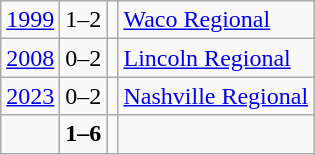<table class="wikitable">
<tr>
<td><a href='#'>1999</a></td>
<td>1–2</td>
<td></td>
<td><a href='#'>Waco Regional</a></td>
</tr>
<tr>
<td><a href='#'>2008</a></td>
<td>0–2</td>
<td></td>
<td><a href='#'>Lincoln Regional</a></td>
</tr>
<tr>
<td><a href='#'>2023</a></td>
<td>0–2</td>
<td></td>
<td><a href='#'>Nashville Regional</a></td>
</tr>
<tr>
<td></td>
<td><strong>1–6</strong></td>
<td><strong></strong></td>
<td></td>
</tr>
</table>
